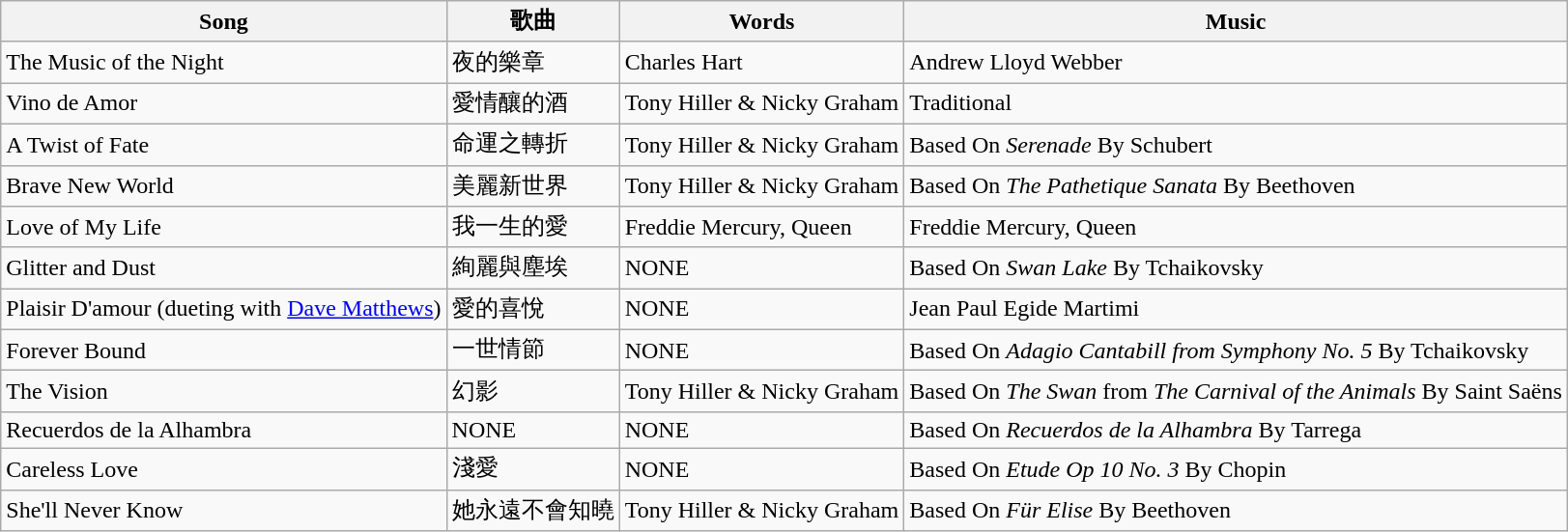<table class="wikitable">
<tr>
<th>Song</th>
<th>歌曲</th>
<th>Words</th>
<th>Music</th>
</tr>
<tr>
<td>The Music of the Night</td>
<td>夜的樂章</td>
<td>Charles Hart</td>
<td>Andrew Lloyd Webber</td>
</tr>
<tr>
<td>Vino de Amor</td>
<td>愛情釀的酒</td>
<td>Tony Hiller & Nicky Graham</td>
<td>Traditional</td>
</tr>
<tr>
<td>A Twist of Fate</td>
<td>命運之轉折</td>
<td>Tony Hiller & Nicky Graham</td>
<td>Based On <em>Serenade</em> By Schubert</td>
</tr>
<tr>
<td>Brave New World</td>
<td>美麗新世界</td>
<td>Tony Hiller & Nicky Graham</td>
<td>Based On <em>The Pathetique Sanata</em> By Beethoven</td>
</tr>
<tr>
<td>Love of My Life</td>
<td>我一生的愛</td>
<td>Freddie Mercury, Queen</td>
<td>Freddie Mercury, Queen</td>
</tr>
<tr>
<td>Glitter and Dust</td>
<td>絢麗與塵埃</td>
<td>NONE</td>
<td>Based On <em>Swan Lake</em> By Tchaikovsky</td>
</tr>
<tr>
<td>Plaisir D'amour (dueting with <a href='#'>Dave Matthews</a>)</td>
<td>愛的喜悅</td>
<td>NONE</td>
<td>Jean Paul Egide Martimi</td>
</tr>
<tr>
<td>Forever Bound</td>
<td>一世情節</td>
<td>NONE</td>
<td>Based On <em>Adagio Cantabill from Symphony No. 5</em> By Tchaikovsky</td>
</tr>
<tr>
<td>The Vision</td>
<td>幻影</td>
<td>Tony Hiller & Nicky Graham</td>
<td>Based On <em>The Swan</em> from <em>The Carnival of the Animals</em> By Saint Saëns</td>
</tr>
<tr>
<td>Recuerdos de la Alhambra</td>
<td>NONE</td>
<td>NONE</td>
<td>Based On <em>Recuerdos de la Alhambra</em> By Tarrega</td>
</tr>
<tr>
<td>Careless Love</td>
<td>淺愛</td>
<td>NONE</td>
<td>Based On <em>Etude Op 10 No. 3</em> By Chopin</td>
</tr>
<tr>
<td>She'll Never Know</td>
<td>她永遠不會知曉</td>
<td>Tony Hiller & Nicky Graham</td>
<td>Based On <em>Für Elise</em> By Beethoven</td>
</tr>
</table>
